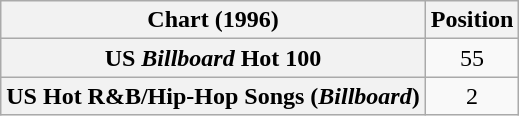<table class="wikitable sortable plainrowheaders">
<tr>
<th scope="col">Chart (1996)</th>
<th scope="col">Position</th>
</tr>
<tr>
<th scope="row">US <em>Billboard</em> Hot 100</th>
<td align="center">55</td>
</tr>
<tr>
<th scope="row">US Hot R&B/Hip-Hop Songs (<em>Billboard</em>)</th>
<td align="center">2</td>
</tr>
</table>
